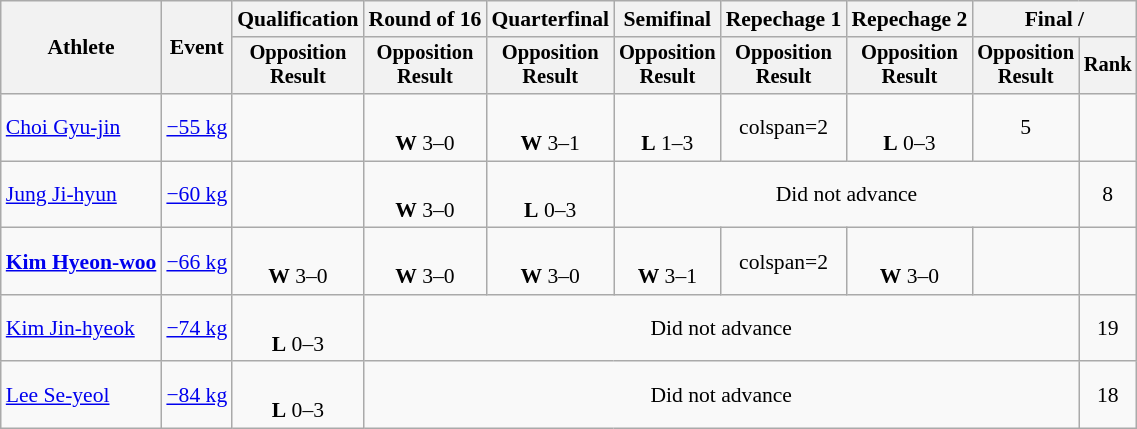<table class="wikitable" style="font-size:90%">
<tr>
<th rowspan=2>Athlete</th>
<th rowspan=2>Event</th>
<th>Qualification</th>
<th>Round of 16</th>
<th>Quarterfinal</th>
<th>Semifinal</th>
<th>Repechage 1</th>
<th>Repechage 2</th>
<th colspan=2>Final / </th>
</tr>
<tr style="font-size: 95%">
<th>Opposition<br>Result</th>
<th>Opposition<br>Result</th>
<th>Opposition<br>Result</th>
<th>Opposition<br>Result</th>
<th>Opposition<br>Result</th>
<th>Opposition<br>Result</th>
<th>Opposition<br>Result</th>
<th>Rank</th>
</tr>
<tr align=center>
<td align=left><a href='#'>Choi Gyu-jin</a></td>
<td align=left><a href='#'>−55 kg</a></td>
<td></td>
<td><br><strong>W</strong> 3–0 <sup></sup></td>
<td><br><strong>W</strong> 3–1 <sup></sup></td>
<td><br><strong>L</strong> 1–3 <sup></sup></td>
<td>colspan=2 </td>
<td><br><strong>L</strong> 0–3 <sup></sup></td>
<td>5</td>
</tr>
<tr align=center>
<td align=left><a href='#'>Jung Ji-hyun</a></td>
<td align=left><a href='#'>−60 kg</a></td>
<td></td>
<td><br><strong>W</strong> 3–0 <sup></sup></td>
<td><br><strong>L</strong> 0–3 <sup></sup></td>
<td colspan=4>Did not advance</td>
<td>8</td>
</tr>
<tr align=center>
<td align=left><strong><a href='#'>Kim Hyeon-woo</a></strong></td>
<td align=left><a href='#'>−66 kg</a></td>
<td><br><strong>W</strong> 3–0 <sup></sup></td>
<td><br><strong>W</strong> 3–0 <sup></sup></td>
<td><br><strong>W</strong> 3–0 <sup></sup></td>
<td><br><strong>W</strong> 3–1 <sup></sup></td>
<td>colspan=2 </td>
<td><br><strong>W</strong> 3–0 <sup></sup></td>
<td></td>
</tr>
<tr align=center>
<td align=left><a href='#'>Kim Jin-hyeok</a></td>
<td align=left><a href='#'>−74 kg</a></td>
<td><br><strong>L</strong> 0–3 <sup></sup></td>
<td colspan=6>Did not advance</td>
<td>19</td>
</tr>
<tr align=center>
<td align=left><a href='#'>Lee Se-yeol</a></td>
<td align=left><a href='#'>−84 kg</a></td>
<td><br><strong>L</strong> 0–3 <sup></sup></td>
<td colspan=6>Did not advance</td>
<td>18</td>
</tr>
</table>
